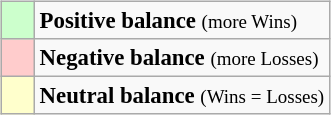<table class="wikitable" style="float:right; font-size:95%">
<tr>
<td style="background:#ccffcc;">    </td>
<td><strong>Positive balance</strong> <small>(more Wins)</small></td>
</tr>
<tr>
<td style="background:#ffcccc;">    </td>
<td><strong>Negative balance</strong> <small>(more Losses)</small></td>
</tr>
<tr>
<td style="background:#ffffcc;">    </td>
<td><strong>Neutral balance</strong> <small>(Wins = Losses)</small></td>
</tr>
</table>
